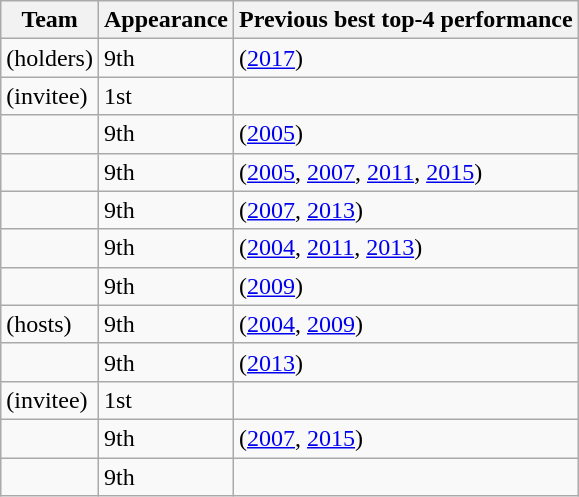<table class="wikitable sortable" style="text-align: left;">
<tr>
<th>Team</th>
<th data-sort-type="number">Appearance</th>
<th>Previous best top-4 performance</th>
</tr>
<tr>
<td> (holders)</td>
<td>9th</td>
<td> (<a href='#'>2017</a>)</td>
</tr>
<tr>
<td> (invitee)</td>
<td>1st</td>
<td></td>
</tr>
<tr>
<td></td>
<td>9th</td>
<td> (<a href='#'>2005</a>)</td>
</tr>
<tr>
<td></td>
<td>9th</td>
<td> (<a href='#'>2005</a>, <a href='#'>2007</a>, <a href='#'>2011</a>, <a href='#'>2015</a>)</td>
</tr>
<tr>
<td></td>
<td>9th</td>
<td> (<a href='#'>2007</a>, <a href='#'>2013</a>)</td>
</tr>
<tr>
<td></td>
<td>9th</td>
<td> (<a href='#'>2004</a>, <a href='#'>2011</a>, <a href='#'>2013</a>)</td>
</tr>
<tr>
<td></td>
<td>9th</td>
<td> (<a href='#'>2009</a>)</td>
</tr>
<tr>
<td> (hosts)</td>
<td>9th</td>
<td> (<a href='#'>2004</a>, <a href='#'>2009</a>)</td>
</tr>
<tr>
<td></td>
<td>9th</td>
<td> (<a href='#'>2013</a>)</td>
</tr>
<tr>
<td> (invitee)</td>
<td>1st</td>
<td></td>
</tr>
<tr>
<td></td>
<td>9th</td>
<td> (<a href='#'>2007</a>, <a href='#'>2015</a>)</td>
</tr>
<tr>
<td></td>
<td>9th</td>
<td></td>
</tr>
</table>
